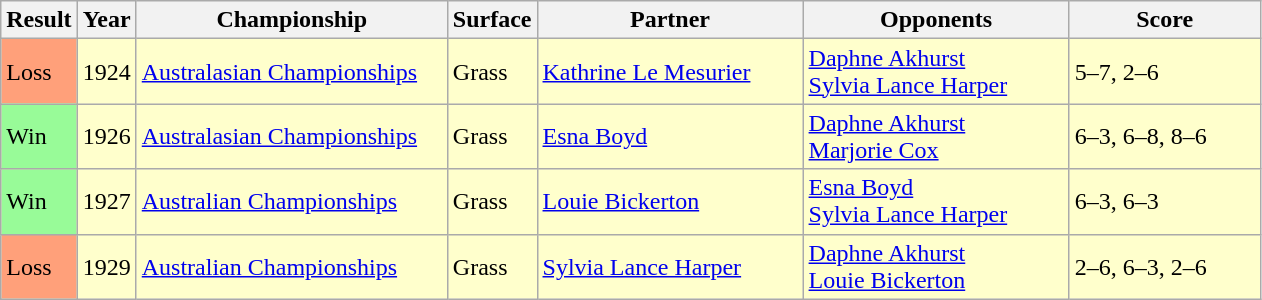<table class="sortable wikitable">
<tr>
<th style="width:40px">Result</th>
<th style="width:30px">Year</th>
<th style="width:200px">Championship</th>
<th style="width:50px">Surface</th>
<th style="width:170px">Partner</th>
<th style="width:170px">Opponents</th>
<th style="width:120px" class="unsortable">Score</th>
</tr>
<tr style="background:#ffc;">
<td style="background:#ffa07a;">Loss</td>
<td>1924</td>
<td><a href='#'>Australasian Championships</a></td>
<td>Grass</td>
<td> <a href='#'>Kathrine Le Mesurier</a></td>
<td> <a href='#'>Daphne Akhurst</a> <br>  <a href='#'>Sylvia Lance Harper</a></td>
<td>5–7, 2–6</td>
</tr>
<tr style="background:#ffc;">
<td style="background:#98fb98;">Win</td>
<td>1926</td>
<td><a href='#'>Australasian Championships</a></td>
<td>Grass</td>
<td> <a href='#'>Esna Boyd</a></td>
<td> <a href='#'>Daphne Akhurst</a> <br>  <a href='#'>Marjorie Cox</a></td>
<td>6–3, 6–8, 8–6</td>
</tr>
<tr style="background:#ffc;">
<td style="background:#98fb98;">Win</td>
<td>1927</td>
<td><a href='#'>Australian Championships</a></td>
<td>Grass</td>
<td> <a href='#'>Louie Bickerton</a></td>
<td> <a href='#'>Esna Boyd</a> <br>  <a href='#'>Sylvia Lance Harper</a></td>
<td>6–3, 6–3</td>
</tr>
<tr style="background:#ffc;">
<td style="background:#ffa07a;">Loss</td>
<td>1929</td>
<td><a href='#'>Australian Championships</a></td>
<td>Grass</td>
<td> <a href='#'>Sylvia Lance Harper</a></td>
<td> <a href='#'>Daphne Akhurst</a> <br>  <a href='#'>Louie Bickerton</a></td>
<td>2–6, 6–3, 2–6</td>
</tr>
</table>
